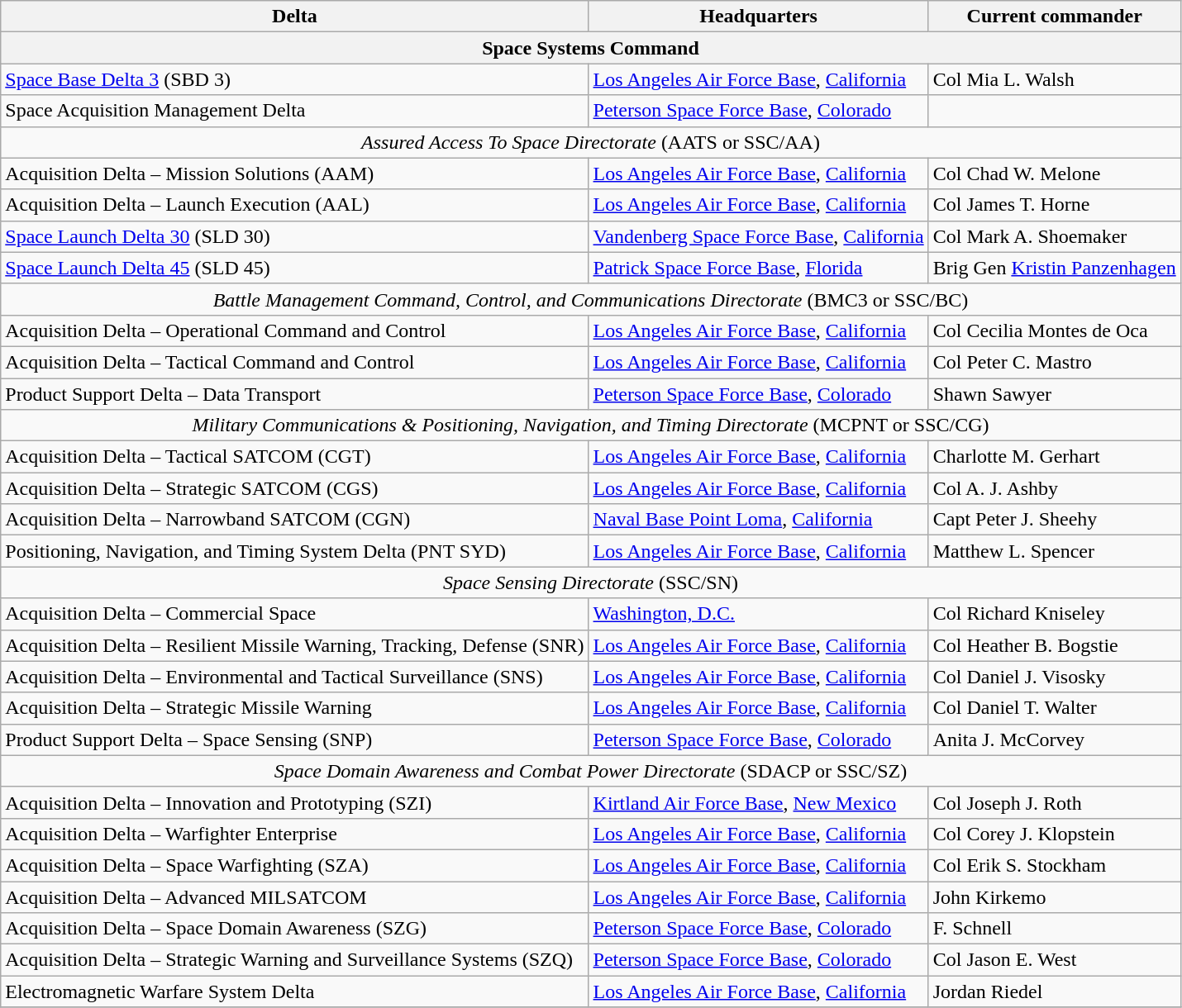<table class="wikitable">
<tr>
<th>Delta</th>
<th>Headquarters</th>
<th>Current commander</th>
</tr>
<tr>
<th colspan = 3>Space Systems Command</th>
</tr>
<tr>
<td> <a href='#'>Space Base Delta 3</a> (SBD 3)</td>
<td><a href='#'>Los Angeles Air Force Base</a>, <a href='#'>California</a></td>
<td>Col Mia L. Walsh</td>
</tr>
<tr>
<td> Space Acquisition Management Delta</td>
<td><a href='#'>Peterson Space Force Base</a>, <a href='#'>Colorado</a></td>
<td></td>
</tr>
<tr style="text-align:center;">
<td colspan = 3> <em>Assured Access To Space Directorate</em> (AATS or SSC/AA)</td>
</tr>
<tr>
<td> Acquisition Delta – Mission Solutions (AAM)</td>
<td><a href='#'>Los Angeles Air Force Base</a>, <a href='#'>California</a></td>
<td>Col Chad W. Melone</td>
</tr>
<tr>
<td> Acquisition Delta – Launch Execution (AAL)</td>
<td><a href='#'>Los Angeles Air Force Base</a>, <a href='#'>California</a></td>
<td>Col James T. Horne</td>
</tr>
<tr>
<td> <a href='#'>Space Launch Delta 30</a> (SLD 30)</td>
<td><a href='#'>Vandenberg Space Force Base</a>, <a href='#'>California</a></td>
<td>Col Mark A. Shoemaker</td>
</tr>
<tr>
<td> <a href='#'>Space Launch Delta 45</a> (SLD 45)</td>
<td><a href='#'>Patrick Space Force Base</a>, <a href='#'>Florida</a></td>
<td>Brig Gen <a href='#'>Kristin Panzenhagen</a></td>
</tr>
<tr style="text-align:center;">
<td colspan="3"> <em>Battle Management Command, Control, and Communications Directorate</em> (BMC3 or SSC/BC)</td>
</tr>
<tr>
<td> Acquisition Delta – Operational Command and Control</td>
<td><a href='#'>Los Angeles Air Force Base</a>, <a href='#'>California</a></td>
<td>Col Cecilia Montes de Oca</td>
</tr>
<tr>
<td> Acquisition Delta – Tactical Command and Control</td>
<td><a href='#'>Los Angeles Air Force Base</a>, <a href='#'>California</a></td>
<td>Col Peter C. Mastro</td>
</tr>
<tr>
<td> Product Support Delta – Data Transport</td>
<td><a href='#'>Peterson Space Force Base</a>, <a href='#'>Colorado</a></td>
<td>Shawn Sawyer</td>
</tr>
<tr style="text-align:center;">
<td colspan="3"> <em>Military Communications & Positioning, Navigation, and Timing Directorate</em> (MCPNT or SSC/CG)</td>
</tr>
<tr>
<td> Acquisition Delta – Tactical SATCOM (CGT)</td>
<td><a href='#'>Los Angeles Air Force Base</a>, <a href='#'>California</a></td>
<td>Charlotte M. Gerhart</td>
</tr>
<tr>
<td> Acquisition Delta – Strategic SATCOM (CGS)</td>
<td><a href='#'>Los Angeles Air Force Base</a>, <a href='#'>California</a></td>
<td>Col A. J. Ashby</td>
</tr>
<tr>
<td> Acquisition Delta – Narrowband SATCOM (CGN)</td>
<td><a href='#'>Naval Base Point Loma</a>, <a href='#'>California</a></td>
<td>Capt Peter J. Sheehy</td>
</tr>
<tr>
<td> Positioning, Navigation, and Timing System Delta (PNT SYD)</td>
<td><a href='#'>Los Angeles Air Force Base</a>, <a href='#'>California</a></td>
<td>Matthew L. Spencer</td>
</tr>
<tr style="text-align:center;">
<td colspan = 3> <em>Space Sensing Directorate</em> (SSC/SN)</td>
</tr>
<tr>
<td> Acquisition Delta – Commercial Space</td>
<td><a href='#'>Washington, D.C.</a></td>
<td>Col Richard Kniseley</td>
</tr>
<tr>
<td> Acquisition Delta – Resilient Missile Warning, Tracking, Defense (SNR) </td>
<td><a href='#'>Los Angeles Air Force Base</a>, <a href='#'>California</a></td>
<td>Col Heather B. Bogstie</td>
</tr>
<tr>
<td> Acquisition Delta – Environmental and Tactical Surveillance (SNS)</td>
<td><a href='#'>Los Angeles Air Force Base</a>, <a href='#'>California</a></td>
<td>Col Daniel J. Visosky</td>
</tr>
<tr>
<td> Acquisition Delta – Strategic Missile Warning</td>
<td><a href='#'>Los Angeles Air Force Base</a>, <a href='#'>California</a></td>
<td>Col Daniel T. Walter</td>
</tr>
<tr>
<td> Product Support Delta – Space Sensing (SNP)</td>
<td><a href='#'>Peterson Space Force Base</a>, <a href='#'>Colorado</a></td>
<td>Anita J. McCorvey</td>
</tr>
<tr style="text-align:center;">
<td colspan = 3> <em>Space Domain Awareness and Combat Power Directorate</em> (SDACP or SSC/SZ)</td>
</tr>
<tr>
<td>Acquisition Delta – Innovation and Prototyping (SZI)</td>
<td><a href='#'>Kirtland Air Force Base</a>, <a href='#'>New Mexico</a></td>
<td>Col Joseph J. Roth</td>
</tr>
<tr>
<td> Acquisition Delta – Warfighter Enterprise</td>
<td><a href='#'>Los Angeles Air Force Base</a>, <a href='#'>California</a></td>
<td>Col Corey J. Klopstein</td>
</tr>
<tr>
<td> Acquisition Delta – Space Warfighting (SZA)</td>
<td><a href='#'>Los Angeles Air Force Base</a>, <a href='#'>California</a></td>
<td>Col Erik S. Stockham</td>
</tr>
<tr>
<td> Acquisition Delta – Advanced MILSATCOM</td>
<td><a href='#'>Los Angeles Air Force Base</a>, <a href='#'>California</a></td>
<td>John Kirkemo</td>
</tr>
<tr>
<td> Acquisition Delta – Space Domain Awareness (SZG)</td>
<td><a href='#'>Peterson Space Force Base</a>, <a href='#'>Colorado</a></td>
<td>F. Schnell</td>
</tr>
<tr>
<td> Acquisition Delta – Strategic Warning and Surveillance Systems (SZQ)</td>
<td><a href='#'>Peterson Space Force Base</a>, <a href='#'>Colorado</a></td>
<td>Col Jason E. West</td>
</tr>
<tr>
<td> Electromagnetic Warfare System Delta</td>
<td><a href='#'>Los Angeles Air Force Base</a>, <a href='#'>California</a></td>
<td>Jordan Riedel</td>
</tr>
<tr>
</tr>
</table>
